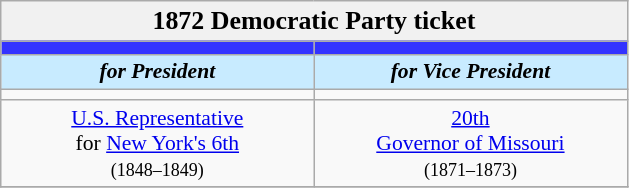<table class="wikitable" style="font-size:90%; text-align:center;">
<tr>
<td style="background:#f1f1f1;" colspan="30"><big><strong>1872 Democratic Party ticket</strong></big></td>
</tr>
<tr>
<th style="width:3em; font-size:135%; background:#3333FF; width:200px;"><a href='#'></a></th>
<th style="width:3em; font-size:135%; background:#3333FF; width:200px;"><a href='#'></a></th>
</tr>
<tr>
<td style="width:3em; font-size:100%; color:#000; background:#C8EBFF; width:200px;"><strong><em>for President</em></strong></td>
<td style="width:3em; font-size:100%; color:#000; background:#C8EBFF; width:200px;"><strong><em>for Vice President</em></strong></td>
</tr>
<tr>
<td></td>
<td></td>
</tr>
<tr>
<td><a href='#'>U.S. Representative</a><br>for <a href='#'>New York's 6th</a><br><small>(1848–1849)</small></td>
<td><a href='#'>20th</a><br><a href='#'>Governor of Missouri</a><br><small>(1871–1873)</small></td>
</tr>
<tr>
</tr>
</table>
